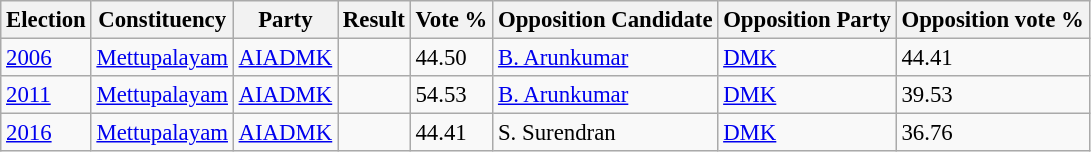<table class="sortable wikitable"style="font-size: 95%">
<tr>
<th>Election</th>
<th>Constituency</th>
<th>Party</th>
<th>Result</th>
<th>Vote %</th>
<th>Opposition Candidate</th>
<th>Opposition Party</th>
<th>Opposition vote %</th>
</tr>
<tr>
<td><a href='#'>2006</a></td>
<td><a href='#'>Mettupalayam</a></td>
<td><a href='#'>AIADMK</a></td>
<td></td>
<td>44.50</td>
<td><a href='#'>B. Arunkumar</a></td>
<td><a href='#'>DMK</a></td>
<td>44.41</td>
</tr>
<tr>
<td><a href='#'>2011</a></td>
<td><a href='#'>Mettupalayam</a></td>
<td><a href='#'>AIADMK</a></td>
<td></td>
<td>54.53</td>
<td><a href='#'>B. Arunkumar</a></td>
<td><a href='#'>DMK</a></td>
<td>39.53</td>
</tr>
<tr>
<td><a href='#'>2016</a></td>
<td><a href='#'>Mettupalayam</a></td>
<td><a href='#'>AIADMK</a></td>
<td></td>
<td>44.41</td>
<td>S. Surendran</td>
<td><a href='#'>DMK</a></td>
<td>36.76</td>
</tr>
</table>
